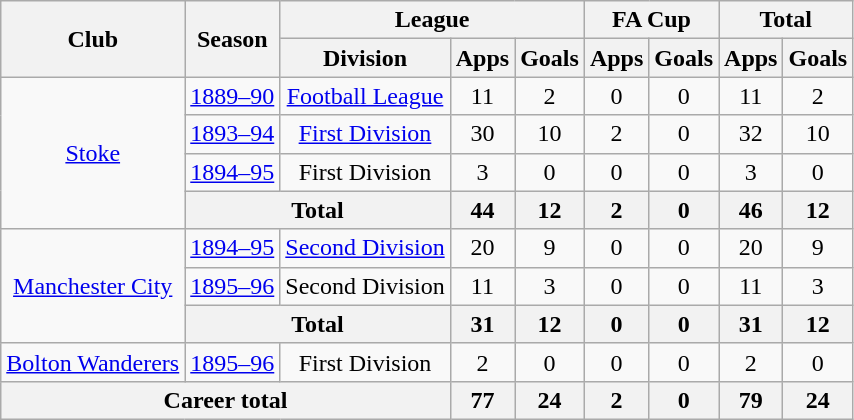<table class="wikitable" style="text-align:center">
<tr>
<th rowspan="2">Club</th>
<th rowspan="2">Season</th>
<th colspan="3">League</th>
<th colspan="2">FA Cup</th>
<th colspan="2">Total</th>
</tr>
<tr>
<th>Division</th>
<th>Apps</th>
<th>Goals</th>
<th>Apps</th>
<th>Goals</th>
<th>Apps</th>
<th>Goals</th>
</tr>
<tr>
<td rowspan="4"><a href='#'>Stoke</a></td>
<td><a href='#'>1889–90</a></td>
<td><a href='#'>Football League</a></td>
<td>11</td>
<td>2</td>
<td>0</td>
<td>0</td>
<td>11</td>
<td>2</td>
</tr>
<tr>
<td><a href='#'>1893–94</a></td>
<td><a href='#'>First Division</a></td>
<td>30</td>
<td>10</td>
<td>2</td>
<td>0</td>
<td>32</td>
<td>10</td>
</tr>
<tr>
<td><a href='#'>1894–95</a></td>
<td>First Division</td>
<td>3</td>
<td>0</td>
<td>0</td>
<td>0</td>
<td>3</td>
<td>0</td>
</tr>
<tr>
<th colspan="2">Total</th>
<th>44</th>
<th>12</th>
<th>2</th>
<th>0</th>
<th>46</th>
<th>12</th>
</tr>
<tr>
<td rowspan="3"><a href='#'>Manchester City</a></td>
<td><a href='#'>1894–95</a></td>
<td><a href='#'>Second Division</a></td>
<td>20</td>
<td>9</td>
<td>0</td>
<td>0</td>
<td>20</td>
<td>9</td>
</tr>
<tr>
<td><a href='#'>1895–96</a></td>
<td>Second Division</td>
<td>11</td>
<td>3</td>
<td>0</td>
<td>0</td>
<td>11</td>
<td>3</td>
</tr>
<tr>
<th colspan="2">Total</th>
<th>31</th>
<th>12</th>
<th>0</th>
<th>0</th>
<th>31</th>
<th>12</th>
</tr>
<tr>
<td><a href='#'>Bolton Wanderers</a></td>
<td><a href='#'>1895–96</a></td>
<td>First Division</td>
<td>2</td>
<td>0</td>
<td>0</td>
<td>0</td>
<td>2</td>
<td>0</td>
</tr>
<tr>
<th colspan="3">Career total</th>
<th>77</th>
<th>24</th>
<th>2</th>
<th>0</th>
<th>79</th>
<th>24</th>
</tr>
</table>
